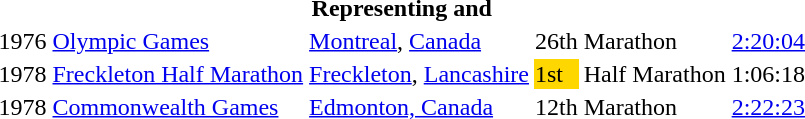<table>
<tr>
<th colspan="9">Representing  and </th>
</tr>
<tr>
<td>1976</td>
<td><a href='#'>Olympic Games</a></td>
<td><a href='#'>Montreal</a>, <a href='#'>Canada</a></td>
<td>26th</td>
<td>Marathon</td>
<td><a href='#'>2:20:04</a></td>
</tr>
<tr>
<td>1978</td>
<td><a href='#'>Freckleton Half Marathon</a></td>
<td><a href='#'>Freckleton</a>, <a href='#'>Lancashire</a></td>
<td bgcolor="gold">1st</td>
<td>Half Marathon</td>
<td>1:06:18</td>
</tr>
<tr>
<td>1978</td>
<td><a href='#'>Commonwealth Games</a></td>
<td><a href='#'>Edmonton, Canada</a></td>
<td>12th</td>
<td>Marathon</td>
<td><a href='#'>2:22:23</a></td>
</tr>
</table>
